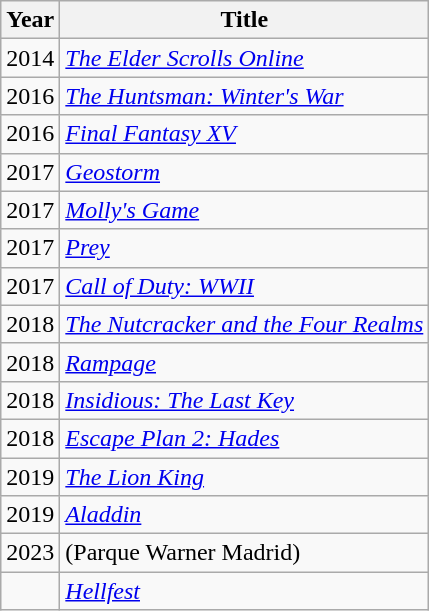<table class="wikitable sortable">
<tr>
<th>Year</th>
<th>Title</th>
</tr>
<tr>
<td>2014</td>
<td><em><a href='#'>The Elder Scrolls Online</a></em></td>
</tr>
<tr>
<td>2016</td>
<td><em><a href='#'>The Huntsman: Winter's War</a></em></td>
</tr>
<tr>
<td>2016</td>
<td><em><a href='#'>Final Fantasy XV</a></em></td>
</tr>
<tr>
<td>2017</td>
<td><em><a href='#'>Geostorm</a></em></td>
</tr>
<tr>
<td>2017</td>
<td><em><a href='#'>Molly's Game</a></em></td>
</tr>
<tr>
<td>2017</td>
<td><em><a href='#'>Prey</a></em></td>
</tr>
<tr>
<td>2017</td>
<td><em><a href='#'>Call of Duty: WWII</a></em></td>
</tr>
<tr>
<td>2018</td>
<td><em><a href='#'>The Nutcracker and the Four Realms</a></em></td>
</tr>
<tr>
<td>2018</td>
<td><em><a href='#'>Rampage</a></em></td>
</tr>
<tr>
<td>2018</td>
<td><em><a href='#'>Insidious: The Last Key</a></em></td>
</tr>
<tr>
<td>2018</td>
<td><em><a href='#'>Escape Plan 2: Hades</a></em></td>
</tr>
<tr>
<td>2019</td>
<td><em><a href='#'>The Lion King</a></em></td>
</tr>
<tr>
<td>2019</td>
<td><em><a href='#'>Aladdin</a></em></td>
</tr>
<tr>
<td>2023</td>
<td><em></em> (Parque Warner Madrid)</td>
</tr>
<tr>
<td></td>
<td><em><a href='#'>Hellfest</a></em></td>
</tr>
</table>
